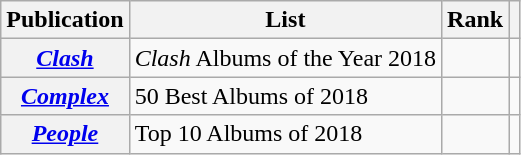<table class="wikitable sortable plainrowheaders" style="border:none; margin:0;">
<tr>
<th scope="col">Publication</th>
<th scope="col" class="unsortable">List</th>
<th scope="col" data-sort-type="number">Rank</th>
<th scope="col" class="unsortable"></th>
</tr>
<tr>
<th scope="row"><em><a href='#'>Clash</a></em></th>
<td><em>Clash</em> Albums of the Year 2018</td>
<td></td>
<td></td>
</tr>
<tr>
<th scope="row"><em><a href='#'>Complex</a></em></th>
<td>50 Best Albums of 2018</td>
<td></td>
<td></td>
</tr>
<tr>
<th scope="row"><em><a href='#'>People</a></em></th>
<td>Top 10 Albums of 2018</td>
<td></td>
<td></td>
</tr>
</table>
